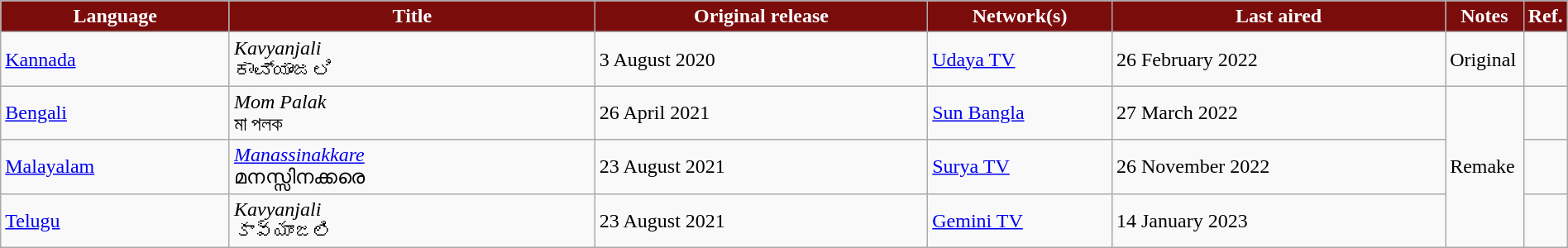<table class="wikitable sortable" style="width:100%; margin-right:0;">
<tr style="color:white">
<th style="background:#7b0c0c; width:15%;">Language</th>
<th style="background:#7b0c0c; width:24%;">Title</th>
<th style="background:#7b0c0c; width:22%;">Original release</th>
<th style="background:#7b0c0c; width:12%;">Network(s)</th>
<th style="background:#7b0c0c; width:22%;">Last aired</th>
<th style="background:#7b0c0c; width:5%;">Notes</th>
<th style="background:#7b0c0c; width:5%;">Ref.</th>
</tr>
<tr>
<td><a href='#'>Kannada</a></td>
<td><em>Kavyanjali</em> <br> ಕಾವ್ಯಾಂಜಲಿ</td>
<td>3 August 2020</td>
<td><a href='#'>Udaya TV</a></td>
<td>26 February 2022</td>
<td>Original</td>
<td></td>
</tr>
<tr>
<td><a href='#'>Bengali</a></td>
<td><em>Mom Palak</em> <br> মা পলক</td>
<td>26 April 2021</td>
<td><a href='#'>Sun Bangla</a></td>
<td>27 March 2022</td>
<td rowspan="3">Remake</td>
<td></td>
</tr>
<tr>
<td><a href='#'>Malayalam</a></td>
<td><em><a href='#'>Manassinakkare</a></em> <br> മനസ്സിനക്കരെ</td>
<td>23 August 2021</td>
<td><a href='#'>Surya TV</a></td>
<td>26 November 2022</td>
<td></td>
</tr>
<tr>
<td><a href='#'>Telugu</a></td>
<td><em>Kavyanjali</em> <br> కావ్యాంజలి</td>
<td>23 August 2021</td>
<td><a href='#'>Gemini TV</a></td>
<td>14 January 2023</td>
<td></td>
</tr>
</table>
